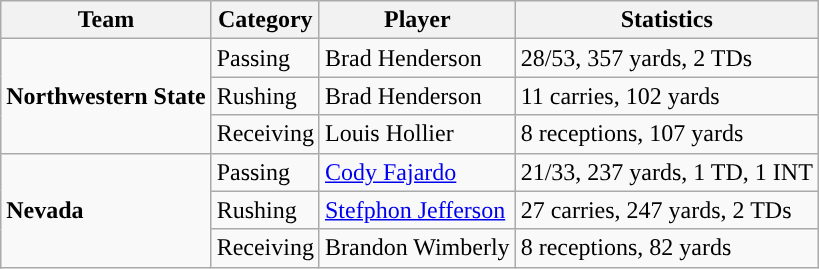<table class="wikitable" style="float: left;">
<tr>
<th>Team</th>
<th>Category</th>
<th>Player</th>
<th>Statistics</th>
</tr>
<tr>
<td rowspan=3><strong>Northwestern State</strong></td>
<td>Passing</td>
<td>Brad Henderson</td>
<td>28/53, 357 yards, 2 TDs</td>
</tr>
<tr>
<td>Rushing</td>
<td>Brad Henderson</td>
<td>11 carries, 102 yards</td>
</tr>
<tr>
<td>Receiving</td>
<td>Louis Hollier</td>
<td>8 receptions, 107 yards</td>
</tr>
<tr>
<td rowspan=3><strong>Nevada</strong></td>
<td>Passing</td>
<td><a href='#'>Cody Fajardo</a></td>
<td>21/33, 237 yards, 1 TD, 1 INT</td>
</tr>
<tr>
<td>Rushing</td>
<td><a href='#'>Stefphon Jefferson</a></td>
<td>27 carries, 247 yards, 2 TDs</td>
</tr>
<tr>
<td>Receiving</td>
<td>Brandon Wimberly</td>
<td>8 receptions, 82 yards</td>
</tr>
</table>
